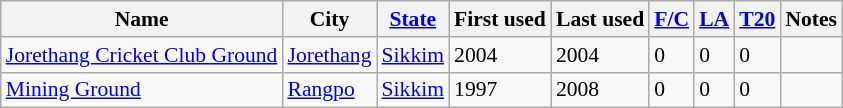<table class="wikitable sortable collapsible static-row-numbers" style="font-size: 90%">
<tr>
<th>Name</th>
<th>City</th>
<th><a href='#'>State</a></th>
<th>First used</th>
<th>Last used</th>
<th><a href='#'>F/C</a></th>
<th><a href='#'>LA</a></th>
<th><a href='#'>T20</a></th>
<th>Notes</th>
</tr>
<tr>
<td><a href='#'>Jorethang Cricket Club Ground</a></td>
<td><a href='#'>Jorethang</a></td>
<td><a href='#'>Sikkim</a></td>
<td>2004</td>
<td>2004</td>
<td>0</td>
<td>0</td>
<td>0</td>
<td></td>
</tr>
<tr>
<td><a href='#'>Mining Ground</a></td>
<td><a href='#'>Rangpo</a></td>
<td><a href='#'>Sikkim</a></td>
<td>1997</td>
<td>2008</td>
<td>0</td>
<td>0</td>
<td>0</td>
<td></td>
</tr>
</table>
